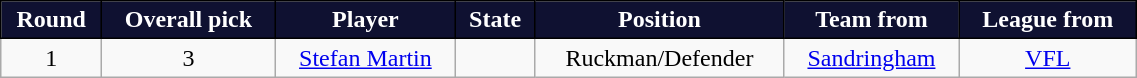<table class="wikitable" style="text-align:center; width:60%;">
<tr style="color:#FFFFFF;">
<th style="background:#0F1131; border: solid black 1px;">Round</th>
<th style="background:#0F1131; border: solid black 1px;">Overall pick</th>
<th style="background:#0F1131; border: solid black 1px;">Player</th>
<th style="background:#0F1131; border: solid black 1px;">State</th>
<th style="background:#0F1131; border: solid black 1px;">Position</th>
<th style="background:#0F1131; border: solid black 1px;">Team from</th>
<th style="background:#0F1131; border: solid black 1px;">League from</th>
</tr>
<tr>
<td>1</td>
<td>3</td>
<td><a href='#'>Stefan Martin</a></td>
<td></td>
<td>Ruckman/Defender</td>
<td><a href='#'>Sandringham</a></td>
<td><a href='#'>VFL</a></td>
</tr>
</table>
